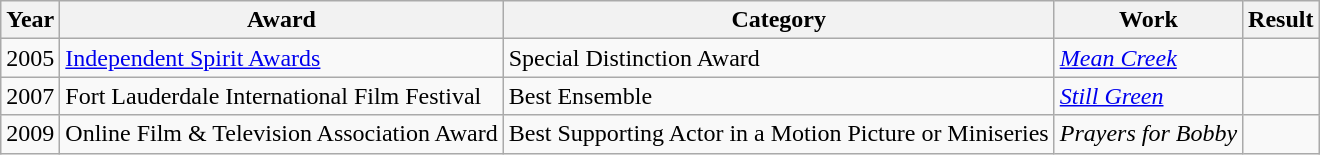<table class="wikitable sortable">
<tr>
<th>Year</th>
<th>Award</th>
<th>Category</th>
<th>Work</th>
<th>Result</th>
</tr>
<tr>
<td>2005</td>
<td><a href='#'>Independent Spirit Awards</a></td>
<td>Special Distinction Award</td>
<td><em><a href='#'>Mean Creek</a></em></td>
<td></td>
</tr>
<tr>
<td>2007</td>
<td>Fort Lauderdale International Film Festival</td>
<td>Best Ensemble</td>
<td><em><a href='#'>Still Green</a></em></td>
<td></td>
</tr>
<tr>
<td>2009</td>
<td>Online Film & Television Association Award</td>
<td>Best Supporting Actor in a Motion Picture or Miniseries</td>
<td><em>Prayers for Bobby</em></td>
<td></td>
</tr>
</table>
